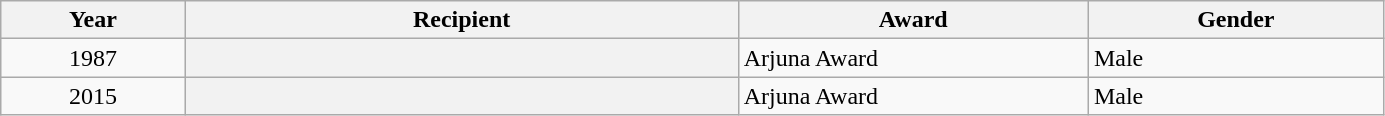<table class="wikitable plainrowheaders sortable" style="width:73%">
<tr>
<th scope="col" style="width:10%">Year</th>
<th scope="col" style="width:30%">Recipient</th>
<th scope="col" style="width:19%">Award</th>
<th scope="col" style="width:16%">Gender</th>
</tr>
<tr>
<td style="text-align:center;">1987</td>
<th scope="row"></th>
<td>Arjuna Award</td>
<td>Male</td>
</tr>
<tr>
<td style="text-align:center;">2015</td>
<th scope="row"></th>
<td>Arjuna Award</td>
<td>Male</td>
</tr>
</table>
